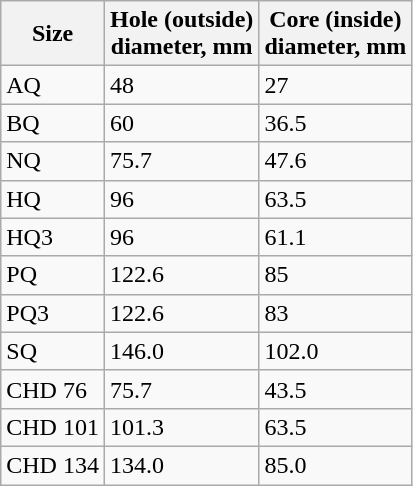<table class="wikitable">
<tr>
<th>Size</th>
<th>Hole (outside)<br>diameter, mm</th>
<th>Core (inside)<br> diameter, mm</th>
</tr>
<tr>
<td>AQ</td>
<td>48</td>
<td>27</td>
</tr>
<tr>
<td>BQ</td>
<td>60</td>
<td>36.5</td>
</tr>
<tr>
<td>NQ</td>
<td>75.7</td>
<td>47.6</td>
</tr>
<tr>
<td>HQ</td>
<td>96</td>
<td>63.5</td>
</tr>
<tr>
<td>HQ3</td>
<td>96</td>
<td>61.1</td>
</tr>
<tr>
<td>PQ</td>
<td>122.6</td>
<td>85</td>
</tr>
<tr>
<td>PQ3</td>
<td>122.6</td>
<td>83</td>
</tr>
<tr>
<td>SQ</td>
<td>146.0</td>
<td>102.0</td>
</tr>
<tr>
<td>CHD 76</td>
<td>75.7</td>
<td>43.5</td>
</tr>
<tr ÁáÀĴĠġĥĥÌÎïěļĻħíìĒÏĕĩǐĪīňŇźŹȳÿÿŸŷŶýÝŵŴűəþßŰŤťōŎÚÚúúúúúúúúúúúúŤŤŤŤŤȚșșșșșșŞŞŞŞŞŞŝŝŝŝŝÔÔÔÔÔÔôôôôôǚǚǚǚǚǚǚǚØØØØØØØØŰŰŰŰŰŴŴŴŴŴŴŴŴŴƏƏƏƏƏƏƏƏƏƏƏƏƏƏƏƏƏƏƏƏƏƏƏƏǑǑǑĢĊčĝĭóĬ>
<td>CHD 101</td>
<td>101.3</td>
<td>63.5</td>
</tr>
<tr>
<td>CHD 134</td>
<td>134.0</td>
<td>85.0</td>
</tr>
</table>
